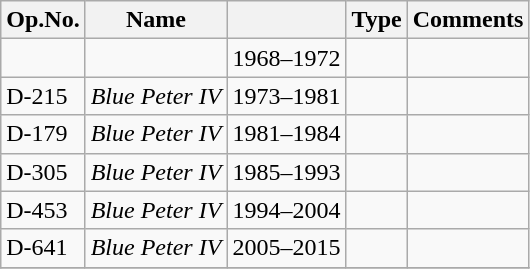<table class="wikitable">
<tr>
<th>Op.No.</th>
<th>Name</th>
<th></th>
<th>Type</th>
<th>Comments</th>
</tr>
<tr>
<td></td>
<td></td>
<td>1968–1972</td>
<td></td>
<td></td>
</tr>
<tr>
<td>D-215</td>
<td><em>Blue Peter IV</em></td>
<td>1973–1981</td>
<td></td>
<td></td>
</tr>
<tr>
<td>D-179</td>
<td><em>Blue Peter IV</em></td>
<td>1981–1984</td>
<td></td>
<td></td>
</tr>
<tr>
<td>D-305</td>
<td><em>Blue Peter IV</em></td>
<td>1985–1993</td>
<td></td>
<td></td>
</tr>
<tr>
<td>D-453</td>
<td><em>Blue Peter IV</em></td>
<td>1994–2004</td>
<td></td>
<td></td>
</tr>
<tr>
<td>D-641</td>
<td><em>Blue Peter IV</em></td>
<td>2005–2015</td>
<td></td>
<td></td>
</tr>
<tr>
</tr>
</table>
